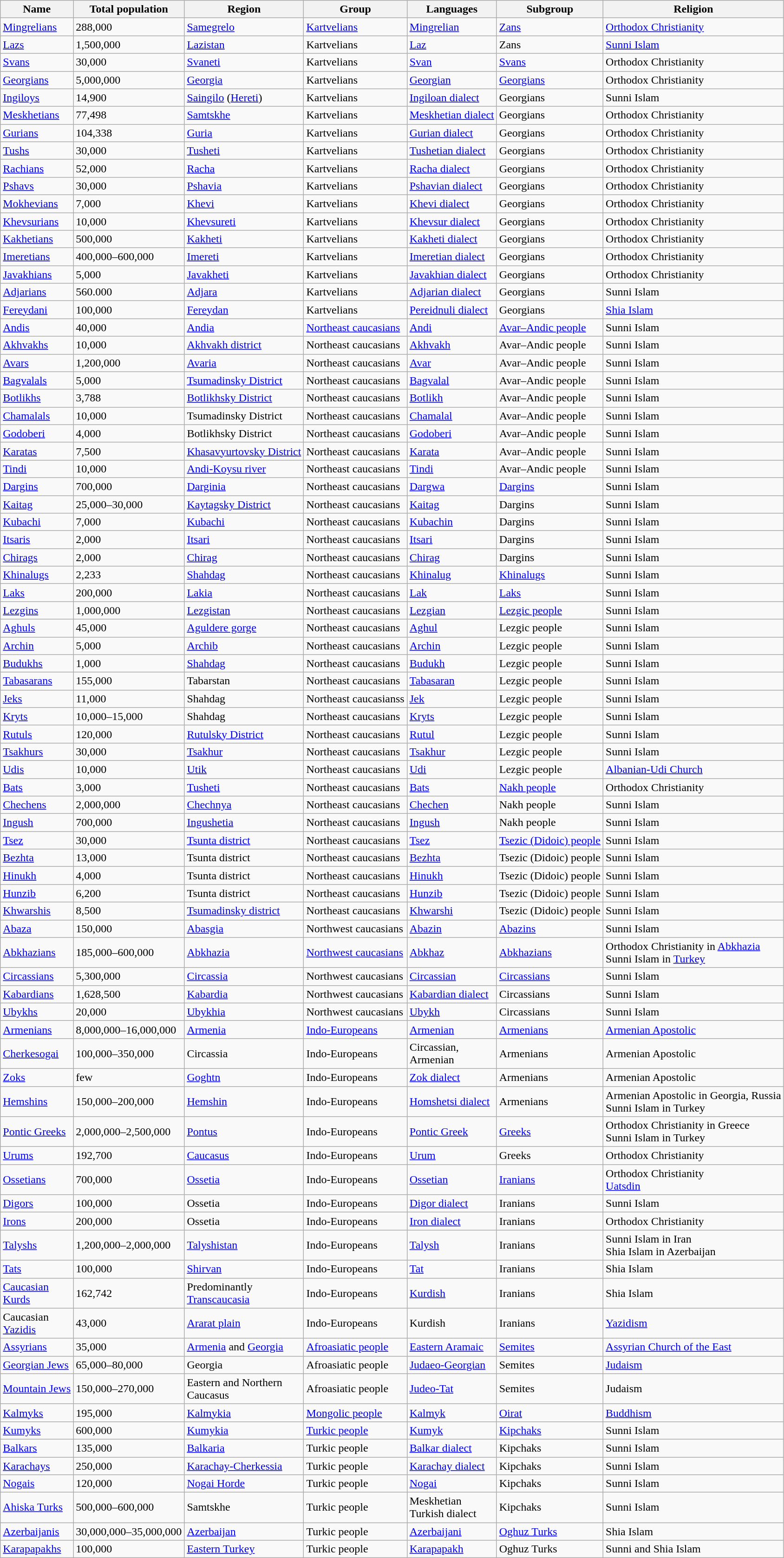<table class="wikitable sortable">
<tr>
<th>Name</th>
<th>Total population</th>
<th>Region</th>
<th>Group</th>
<th>Languages</th>
<th>Subgroup</th>
<th>Religion</th>
</tr>
<tr>
<td><a href='#'>Mingrelians</a></td>
<td>288,000</td>
<td><a href='#'>Samegrelo</a></td>
<td><a href='#'>Kartvelians</a></td>
<td><a href='#'>Mingrelian</a></td>
<td><a href='#'>Zans</a></td>
<td><a href='#'>Orthodox Christianity</a></td>
</tr>
<tr>
<td><a href='#'>Lazs</a></td>
<td>1,500,000 </td>
<td><a href='#'>Lazistan</a></td>
<td>Kartvelians</td>
<td><a href='#'>Laz</a></td>
<td>Zans</td>
<td><a href='#'>Sunni Islam</a></td>
</tr>
<tr>
<td><a href='#'>Svans</a></td>
<td>30,000</td>
<td><a href='#'>Svaneti</a></td>
<td>Kartvelians</td>
<td><a href='#'>Svan</a></td>
<td><a href='#'>Svans</a></td>
<td>Orthodox Christianity</td>
</tr>
<tr>
<td><a href='#'>Georgians</a></td>
<td>5,000,000</td>
<td><a href='#'>Georgia</a></td>
<td>Kartvelians</td>
<td><a href='#'>Georgian</a></td>
<td><a href='#'>Georgians</a></td>
<td>Orthodox Christianity</td>
</tr>
<tr>
<td><a href='#'>Ingiloys</a></td>
<td>14,900</td>
<td><a href='#'>Saingilo</a> (<a href='#'>Hereti</a>)</td>
<td>Kartvelians</td>
<td><a href='#'>Ingiloan dialect</a></td>
<td>Georgians</td>
<td>Sunni Islam</td>
</tr>
<tr>
<td><a href='#'>Meskhetians</a></td>
<td>77,498</td>
<td><a href='#'>Samtskhe</a></td>
<td>Kartvelians</td>
<td><a href='#'>Meskhetian dialect</a></td>
<td>Georgians</td>
<td>Orthodox Christianity</td>
</tr>
<tr>
<td><a href='#'>Gurians</a></td>
<td>104,338</td>
<td><a href='#'>Guria</a></td>
<td>Kartvelians</td>
<td><a href='#'>Gurian dialect</a></td>
<td>Georgians</td>
<td>Orthodox Christianity</td>
</tr>
<tr>
<td><a href='#'>Tushs</a></td>
<td>30,000</td>
<td><a href='#'>Tusheti</a></td>
<td>Kartvelians</td>
<td><a href='#'>Tushetian dialect</a></td>
<td>Georgians</td>
<td>Orthodox Christianity</td>
</tr>
<tr>
<td><a href='#'>Rachians</a></td>
<td>52,000</td>
<td><a href='#'>Racha</a></td>
<td>Kartvelians</td>
<td><a href='#'>Racha dialect</a></td>
<td>Georgians</td>
<td>Orthodox Christianity</td>
</tr>
<tr>
<td><a href='#'>Pshavs</a></td>
<td>30,000</td>
<td><a href='#'>Pshavia</a></td>
<td>Kartvelians</td>
<td><a href='#'>Pshavian dialect</a></td>
<td>Georgians</td>
<td>Orthodox Christianity</td>
</tr>
<tr>
<td><a href='#'>Mokhevians</a></td>
<td>7,000</td>
<td><a href='#'>Khevi</a></td>
<td>Kartvelians</td>
<td><a href='#'>Khevi dialect</a></td>
<td>Georgians</td>
<td>Orthodox Christianity</td>
</tr>
<tr>
<td><a href='#'>Khevsurians</a></td>
<td>10,000</td>
<td><a href='#'>Khevsureti</a></td>
<td>Kartvelians</td>
<td><a href='#'>Khevsur dialect</a></td>
<td>Georgians</td>
<td>Orthodox Christianity</td>
</tr>
<tr>
<td><a href='#'>Kakhetians</a></td>
<td>500,000</td>
<td><a href='#'>Kakheti</a></td>
<td>Kartvelians</td>
<td><a href='#'>Kakheti dialect</a></td>
<td>Georgians</td>
<td>Orthodox Christianity</td>
</tr>
<tr>
<td><a href='#'>Imeretians</a></td>
<td>400,000–600,000</td>
<td><a href='#'>Imereti</a></td>
<td>Kartvelians</td>
<td><a href='#'>Imeretian dialect</a></td>
<td>Georgians</td>
<td>Orthodox Christianity</td>
</tr>
<tr>
<td><a href='#'>Javakhians</a></td>
<td>5,000</td>
<td><a href='#'>Javakheti</a></td>
<td>Kartvelians</td>
<td><a href='#'>Javakhian dialect</a></td>
<td>Georgians</td>
<td>Orthodox Christianity</td>
</tr>
<tr>
<td><a href='#'>Adjarians</a></td>
<td>560.000</td>
<td><a href='#'>Adjara</a></td>
<td>Kartvelians</td>
<td><a href='#'>Adjarian dialect</a></td>
<td>Georgians</td>
<td>Sunni Islam</td>
</tr>
<tr>
<td><a href='#'>Fereydani</a></td>
<td>100,000</td>
<td><a href='#'>Fereydan</a></td>
<td>Kartvelians</td>
<td><a href='#'>Pereidnuli dialect</a></td>
<td>Georgians</td>
<td><a href='#'>Shia Islam</a></td>
</tr>
<tr>
<td><a href='#'>Andis</a></td>
<td>40,000</td>
<td><a href='#'>Andia</a></td>
<td><a href='#'>Northeast caucasians</a></td>
<td><a href='#'>Andi</a></td>
<td><a href='#'>Avar–Andic people</a></td>
<td>Sunni Islam</td>
</tr>
<tr>
<td><a href='#'>Akhvakhs</a></td>
<td>10,000</td>
<td><a href='#'>Akhvakh district</a></td>
<td>Northeast caucasians</td>
<td><a href='#'>Akhvakh</a></td>
<td>Avar–Andic people</td>
<td>Sunni Islam</td>
</tr>
<tr>
<td><a href='#'>Avars</a></td>
<td>1,200,000</td>
<td><a href='#'>Avaria</a></td>
<td>Northeast caucasians</td>
<td><a href='#'>Avar</a></td>
<td>Avar–Andic people</td>
<td>Sunni Islam</td>
</tr>
<tr>
<td><a href='#'>Bagvalals</a></td>
<td>5,000</td>
<td><a href='#'>Tsumadinsky District</a></td>
<td>Northeast caucasians</td>
<td><a href='#'>Bagvalal</a></td>
<td>Avar–Andic people</td>
<td>Sunni Islam</td>
</tr>
<tr>
<td><a href='#'>Botlikhs</a></td>
<td>3,788</td>
<td><a href='#'>Botlikhsky District</a></td>
<td>Northeast caucasians</td>
<td><a href='#'>Botlikh</a></td>
<td>Avar–Andic people</td>
<td>Sunni Islam</td>
</tr>
<tr>
<td><a href='#'>Chamalals</a></td>
<td>10,000</td>
<td>Tsumadinsky District</td>
<td>Northeast caucasians</td>
<td><a href='#'>Chamalal</a></td>
<td>Avar–Andic people</td>
<td>Sunni Islam</td>
</tr>
<tr>
<td><a href='#'>Godoberi</a></td>
<td>4,000</td>
<td>Botlikhsky District</td>
<td>Northeast caucasians</td>
<td><a href='#'>Godoberi</a></td>
<td>Avar–Andic people</td>
<td>Sunni Islam</td>
</tr>
<tr>
<td><a href='#'>Karatas</a></td>
<td>7,500</td>
<td><a href='#'>Khasavyurtovsky District</a></td>
<td>Northeast caucasians</td>
<td><a href='#'>Karata</a></td>
<td>Avar–Andic people</td>
<td>Sunni Islam</td>
</tr>
<tr>
<td><a href='#'>Tindi</a></td>
<td>10,000</td>
<td><a href='#'>Andi-Koysu river</a></td>
<td>Northeast caucasians</td>
<td><a href='#'>Tindi</a></td>
<td>Avar–Andic people</td>
<td>Sunni Islam</td>
</tr>
<tr>
<td><a href='#'>Dargins</a></td>
<td>700,000</td>
<td><a href='#'>Darginia</a></td>
<td>Northeast caucasians</td>
<td><a href='#'>Dargwa</a></td>
<td><a href='#'>Dargins</a></td>
<td>Sunni Islam</td>
</tr>
<tr>
<td><a href='#'>Kaitag</a></td>
<td>25,000–30,000</td>
<td><a href='#'>Kaytagsky District</a></td>
<td>Northeast caucasians</td>
<td><a href='#'>Kaitag</a></td>
<td>Dargins</td>
<td>Sunni Islam</td>
</tr>
<tr>
<td><a href='#'>Kubachi</a></td>
<td>7,000</td>
<td><a href='#'>Kubachi</a></td>
<td>Northeast caucasians</td>
<td><a href='#'>Kubachin</a></td>
<td>Dargins</td>
<td>Sunni Islam</td>
</tr>
<tr>
<td><a href='#'>Itsaris</a></td>
<td>2,000</td>
<td><a href='#'>Itsari</a></td>
<td>Northeast caucasians</td>
<td><a href='#'>Itsari</a></td>
<td>Dargins</td>
<td>Sunni Islam</td>
</tr>
<tr>
<td><a href='#'>Chirags</a></td>
<td>2,000</td>
<td><a href='#'>Chirag</a></td>
<td>Northeast caucasians</td>
<td><a href='#'>Chirag</a></td>
<td>Dargins</td>
<td>Sunni Islam</td>
</tr>
<tr>
<td><a href='#'>Khinalugs</a></td>
<td>2,233</td>
<td><a href='#'>Shahdag</a></td>
<td>Northeast caucasians</td>
<td><a href='#'>Khinalug</a></td>
<td><a href='#'>Khinalugs</a></td>
<td>Sunni Islam</td>
</tr>
<tr>
<td><a href='#'>Laks</a></td>
<td>200,000</td>
<td><a href='#'>Lakia</a></td>
<td>Northeast caucasians</td>
<td><a href='#'>Lak</a></td>
<td><a href='#'>Laks</a></td>
<td>Sunni Islam</td>
</tr>
<tr>
<td><a href='#'>Lezgins</a></td>
<td>1,000,000</td>
<td><a href='#'>Lezgistan</a></td>
<td>Northeast caucasians</td>
<td><a href='#'>Lezgian</a></td>
<td><a href='#'>Lezgic people</a></td>
<td>Sunni Islam</td>
</tr>
<tr>
<td><a href='#'>Aghuls</a></td>
<td>45,000</td>
<td><a href='#'>Aguldere gorge</a></td>
<td>Northeast caucasians</td>
<td><a href='#'>Aghul</a></td>
<td>Lezgic people</td>
<td>Sunni Islam</td>
</tr>
<tr>
<td><a href='#'>Archin</a></td>
<td>5,000</td>
<td><a href='#'>Archib</a></td>
<td>Northeast caucasians</td>
<td><a href='#'>Archin</a></td>
<td>Lezgic people</td>
<td>Sunni Islam</td>
</tr>
<tr>
<td><a href='#'>Budukhs</a></td>
<td>1,000</td>
<td><a href='#'>Shahdag</a></td>
<td>Northeast caucasians</td>
<td><a href='#'>Budukh</a></td>
<td>Lezgic people</td>
<td>Sunni Islam</td>
</tr>
<tr>
<td><a href='#'>Tabasarans</a></td>
<td>155,000</td>
<td>Tabarstan</td>
<td>Northeast caucasians</td>
<td><a href='#'>Tabasaran</a></td>
<td>Lezgic people</td>
<td>Sunni Islam</td>
</tr>
<tr>
<td><a href='#'>Jeks</a></td>
<td>11,000</td>
<td>Shahdag</td>
<td>Northeast caucasianss</td>
<td><a href='#'>Jek</a></td>
<td>Lezgic people</td>
<td>Sunni Islam</td>
</tr>
<tr>
<td><a href='#'>Kryts</a></td>
<td>10,000–15,000</td>
<td>Shahdag</td>
<td>Northeast caucasians</td>
<td><a href='#'>Kryts</a></td>
<td>Lezgic people</td>
<td>Sunni Islam</td>
</tr>
<tr>
<td><a href='#'>Rutuls</a></td>
<td>120,000</td>
<td><a href='#'>Rutulsky District</a></td>
<td>Northeast caucasians</td>
<td><a href='#'>Rutul</a></td>
<td>Lezgic people</td>
<td>Sunni Islam</td>
</tr>
<tr>
<td><a href='#'>Tsakhurs</a></td>
<td>30,000</td>
<td><a href='#'>Tsakhur</a></td>
<td>Northeast caucasians</td>
<td><a href='#'>Tsakhur</a></td>
<td>Lezgic people</td>
<td>Sunni Islam</td>
</tr>
<tr>
<td><a href='#'>Udis</a></td>
<td>10,000</td>
<td><a href='#'>Utik</a></td>
<td>Northeast caucasians</td>
<td><a href='#'>Udi</a></td>
<td>Lezgic people</td>
<td><a href='#'>Albanian-Udi Church</a></td>
</tr>
<tr>
<td><a href='#'>Bats</a></td>
<td>3,000</td>
<td><a href='#'>Tusheti</a></td>
<td>Northeast caucasians</td>
<td><a href='#'>Bats</a></td>
<td><a href='#'>Nakh people</a></td>
<td>Orthodox Christianity</td>
</tr>
<tr>
<td><a href='#'>Chechens</a></td>
<td>2,000,000</td>
<td><a href='#'>Chechnya</a></td>
<td>Northeast caucasians</td>
<td><a href='#'>Chechen</a></td>
<td>Nakh people</td>
<td>Sunni Islam</td>
</tr>
<tr>
<td><a href='#'>Ingush</a></td>
<td>700,000</td>
<td><a href='#'>Ingushetia</a></td>
<td>Northeast caucasians</td>
<td><a href='#'>Ingush</a></td>
<td>Nakh people</td>
<td>Sunni Islam</td>
</tr>
<tr>
<td><a href='#'>Tsez</a></td>
<td>30,000</td>
<td><a href='#'>Tsunta district</a></td>
<td>Northeast caucasians</td>
<td><a href='#'>Tsez</a></td>
<td><a href='#'>Tsezic (Didoic) people</a></td>
<td>Sunni Islam</td>
</tr>
<tr>
<td><a href='#'>Bezhta</a></td>
<td>13,000</td>
<td>Tsunta district</td>
<td>Northeast caucasians</td>
<td><a href='#'>Bezhta</a></td>
<td>Tsezic (Didoic) people</td>
<td>Sunni Islam</td>
</tr>
<tr>
<td><a href='#'>Hinukh</a></td>
<td>4,000</td>
<td>Tsunta district</td>
<td>Northeast caucasians</td>
<td><a href='#'>Hinukh</a></td>
<td>Tsezic (Didoic) people</td>
<td>Sunni Islam</td>
</tr>
<tr>
<td><a href='#'>Hunzib</a></td>
<td>6,200</td>
<td>Tsunta district</td>
<td>Northeast caucasians</td>
<td><a href='#'>Hunzib</a></td>
<td>Tsezic (Didoic) people</td>
<td>Sunni Islam</td>
</tr>
<tr>
<td><a href='#'>Khwarshis</a></td>
<td>8,500</td>
<td><a href='#'>Tsumadinsky district</a></td>
<td>Northeast caucasians</td>
<td><a href='#'>Khwarshi</a></td>
<td>Tsezic (Didoic) people</td>
<td>Sunni Islam</td>
</tr>
<tr>
<td><a href='#'>Abaza</a></td>
<td>150,000</td>
<td><a href='#'>Abasgia</a></td>
<td>Northwest caucasians</td>
<td><a href='#'>Abazin</a></td>
<td><a href='#'>Abazins</a></td>
<td>Sunni Islam</td>
</tr>
<tr>
<td><a href='#'>Abkhazians</a></td>
<td>185,000–600,000</td>
<td><a href='#'>Abkhazia</a></td>
<td><a href='#'>Northwest caucasians</a></td>
<td><a href='#'>Abkhaz</a></td>
<td><a href='#'>Abkhazians</a></td>
<td>Orthodox Christianity in <a href='#'>Abkhazia</a><br>Sunni Islam in <a href='#'>Turkey</a></td>
</tr>
<tr>
<td><a href='#'>Circassians</a></td>
<td>5,300,000</td>
<td><a href='#'>Circassia</a></td>
<td>Northwest caucasians</td>
<td><a href='#'>Circassian</a></td>
<td><a href='#'>Circassians</a></td>
<td>Sunni Islam</td>
</tr>
<tr>
<td><a href='#'>Kabardians</a></td>
<td>1,628,500</td>
<td><a href='#'>Kabardia</a></td>
<td>Northwest caucasians</td>
<td><a href='#'>Kabardian dialect</a></td>
<td>Circassians</td>
<td>Sunni Islam</td>
</tr>
<tr>
<td><a href='#'>Ubykhs</a></td>
<td>20,000</td>
<td><a href='#'>Ubykhia</a></td>
<td>Northwest caucasians</td>
<td><a href='#'>Ubykh</a></td>
<td>Circassians</td>
<td>Sunni Islam</td>
</tr>
<tr>
<td><a href='#'>Armenians</a></td>
<td>8,000,000–16,000,000</td>
<td><a href='#'>Armenia</a></td>
<td><a href='#'>Indo-Europeans</a></td>
<td><a href='#'>Armenian</a></td>
<td><a href='#'>Armenians</a></td>
<td><a href='#'>Armenian Apostolic</a></td>
</tr>
<tr>
<td><a href='#'>Cherkesogai</a></td>
<td>100,000–350,000</td>
<td>Circassia</td>
<td>Indo-Europeans</td>
<td>Circassian,<br>Armenian</td>
<td>Armenians</td>
<td>Armenian Apostolic</td>
</tr>
<tr>
<td><a href='#'>Zoks</a></td>
<td>few</td>
<td><a href='#'>Goghtn</a></td>
<td>Indo-Europeans</td>
<td><a href='#'>Zok dialect</a></td>
<td>Armenians</td>
<td>Armenian Apostolic</td>
</tr>
<tr>
<td><a href='#'>Hemshins</a></td>
<td>150,000–200,000</td>
<td><a href='#'>Hemshin</a></td>
<td>Indo-Europeans</td>
<td><a href='#'>Homshetsi dialect</a></td>
<td>Armenians</td>
<td>Armenian Apostolic in Georgia, Russia<br>Sunni Islam in Turkey</td>
</tr>
<tr>
<td><a href='#'>Pontic Greeks</a></td>
<td>2,000,000–2,500,000</td>
<td><a href='#'>Pontus</a></td>
<td>Indo-Europeans</td>
<td><a href='#'>Pontic Greek</a></td>
<td><a href='#'>Greeks</a></td>
<td>Orthodox Christianity in Greece<br>Sunni Islam in Turkey</td>
</tr>
<tr>
<td><a href='#'>Urums</a></td>
<td>192,700</td>
<td><a href='#'>Caucasus</a></td>
<td>Indo-Europeans</td>
<td><a href='#'>Urum</a></td>
<td>Greeks</td>
<td>Orthodox Christianity</td>
</tr>
<tr>
<td><a href='#'>Ossetians</a></td>
<td>700,000</td>
<td><a href='#'>Ossetia</a></td>
<td>Indo-Europeans</td>
<td><a href='#'>Ossetian</a></td>
<td><a href='#'>Iranians</a></td>
<td>Orthodox Christianity<br><a href='#'>Uatsdin</a></td>
</tr>
<tr>
<td><a href='#'>Digors</a></td>
<td>100,000</td>
<td>Ossetia</td>
<td>Indo-Europeans</td>
<td><a href='#'>Digor dialect</a></td>
<td>Iranians</td>
<td>Sunni Islam</td>
</tr>
<tr>
<td><a href='#'>Irons</a></td>
<td>200,000</td>
<td>Ossetia</td>
<td>Indo-Europeans</td>
<td><a href='#'>Iron dialect</a></td>
<td>Iranians</td>
<td>Orthodox Christianity</td>
</tr>
<tr>
<td><a href='#'>Talyshs</a></td>
<td>1,200,000–2,000,000</td>
<td><a href='#'>Talyshistan</a></td>
<td>Indo-Europeans</td>
<td><a href='#'>Talysh</a></td>
<td>Iranians</td>
<td>Sunni Islam in Iran<br>Shia Islam in Azerbaijan</td>
</tr>
<tr>
<td><a href='#'>Tats</a></td>
<td>100,000</td>
<td><a href='#'>Shirvan</a></td>
<td>Indo-Europeans</td>
<td><a href='#'>Tat</a></td>
<td>Iranians</td>
<td>Shia Islam</td>
</tr>
<tr>
<td><a href='#'>Caucasian</a><br><a href='#'>Kurds</a></td>
<td>162,742</td>
<td>Predominantly<br><a href='#'>Transcaucasia</a></td>
<td>Indo-Europeans</td>
<td><a href='#'>Kurdish</a></td>
<td>Iranians</td>
<td>Shia Islam</td>
</tr>
<tr>
<td>Caucasian<br><a href='#'>Yazidis</a></td>
<td>43,000</td>
<td><a href='#'>Ararat plain</a></td>
<td>Indo-Europeans</td>
<td>Kurdish</td>
<td>Iranians</td>
<td><a href='#'>Yazidism</a></td>
</tr>
<tr>
<td><a href='#'>Assyrians</a></td>
<td>35,000</td>
<td><a href='#'>Armenia</a> and <a href='#'>Georgia</a></td>
<td><a href='#'>Afroasiatic people</a></td>
<td><a href='#'>Eastern Aramaic</a></td>
<td><a href='#'>Semites</a></td>
<td><a href='#'>Assyrian Church of the East</a></td>
</tr>
<tr>
<td><a href='#'>Georgian Jews</a></td>
<td>65,000–80,000</td>
<td>Georgia</td>
<td>Afroasiatic people</td>
<td><a href='#'>Judaeo-Georgian</a></td>
<td>Semites</td>
<td><a href='#'>Judaism</a></td>
</tr>
<tr>
<td><a href='#'>Mountain Jews</a></td>
<td>150,000–270,000</td>
<td>Eastern and Northern<br>Caucasus</td>
<td>Afroasiatic people</td>
<td><a href='#'>Judeo-Tat</a></td>
<td>Semites</td>
<td>Judaism</td>
</tr>
<tr>
<td><a href='#'>Kalmyks</a></td>
<td>195,000</td>
<td><a href='#'>Kalmykia</a></td>
<td><a href='#'>Mongolic people</a></td>
<td><a href='#'>Kalmyk</a></td>
<td><a href='#'>Oirat</a></td>
<td><a href='#'>Buddhism</a></td>
</tr>
<tr>
<td><a href='#'>Kumyks</a></td>
<td>600,000</td>
<td><a href='#'>Kumykia</a></td>
<td><a href='#'>Turkic people</a></td>
<td><a href='#'>Kumyk</a></td>
<td><a href='#'>Kipchaks</a></td>
<td>Sunni Islam</td>
</tr>
<tr>
<td><a href='#'>Balkars</a></td>
<td>135,000</td>
<td><a href='#'>Balkaria</a></td>
<td>Turkic people</td>
<td><a href='#'>Balkar dialect</a></td>
<td>Kipchaks</td>
<td>Sunni Islam</td>
</tr>
<tr>
<td><a href='#'>Karachays</a></td>
<td>250,000</td>
<td><a href='#'>Karachay-Cherkessia</a></td>
<td>Turkic people</td>
<td><a href='#'>Karachay dialect</a></td>
<td>Kipchaks</td>
<td>Sunni Islam</td>
</tr>
<tr>
<td><a href='#'>Nogais</a></td>
<td>120,000</td>
<td><a href='#'>Nogai Horde</a></td>
<td>Turkic people</td>
<td><a href='#'>Nogai</a></td>
<td>Kipchaks</td>
<td>Sunni Islam</td>
</tr>
<tr>
<td><a href='#'>Ahiska Turks</a></td>
<td>500,000–600,000</td>
<td>Samtskhe</td>
<td>Turkic people</td>
<td>Meskhetian<br>Turkish dialect</td>
<td>Kipchaks</td>
<td>Sunni Islam</td>
</tr>
<tr>
<td><a href='#'>Azerbaijanis</a></td>
<td>30,000,000–35,000,000</td>
<td><a href='#'>Azerbaijan</a></td>
<td>Turkic people</td>
<td><a href='#'>Azerbaijani</a></td>
<td><a href='#'>Oghuz Turks</a></td>
<td>Shia Islam</td>
</tr>
<tr>
<td><a href='#'>Karapapakhs</a></td>
<td>100,000</td>
<td><a href='#'>Eastern Turkey</a></td>
<td>Turkic people</td>
<td><a href='#'>Karapapakh</a></td>
<td>Oghuz Turks</td>
<td>Sunni and Shia Islam</td>
</tr>
</table>
